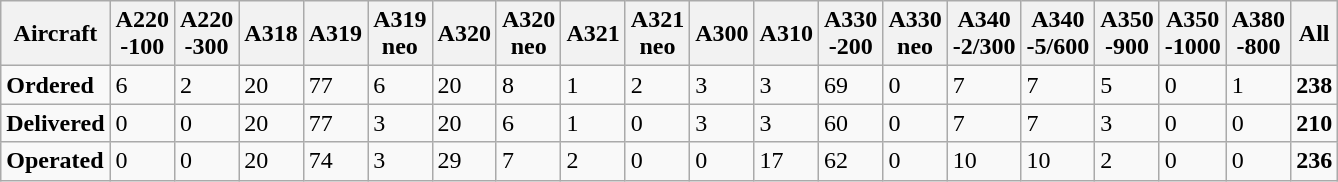<table class="wikitable">
<tr>
<th>Aircraft</th>
<th>A220<br>-100</th>
<th>A220<br>-300</th>
<th>A318</th>
<th>A319</th>
<th>A319<br>neo</th>
<th>A320</th>
<th>A320<br>neo</th>
<th>A321</th>
<th>A321<br>neo</th>
<th>A300</th>
<th>A310</th>
<th>A330<br>-200</th>
<th>A330<br>neo</th>
<th>A340<br>-2/300</th>
<th>A340<br>-5/600</th>
<th>A350<br>-900</th>
<th>A350<br>-1000</th>
<th>A380<br>-800</th>
<th>All</th>
</tr>
<tr>
<td><strong>Ordered</strong></td>
<td>6</td>
<td>2</td>
<td>20</td>
<td>77</td>
<td>6</td>
<td>20</td>
<td>8</td>
<td>1</td>
<td>2</td>
<td>3</td>
<td>3</td>
<td>69</td>
<td>0</td>
<td>7</td>
<td>7</td>
<td>5</td>
<td>0</td>
<td>1</td>
<td><strong>238</strong></td>
</tr>
<tr>
<td><strong>Delivered</strong></td>
<td>0</td>
<td>0</td>
<td>20</td>
<td>77</td>
<td>3</td>
<td>20</td>
<td>6</td>
<td>1</td>
<td>0</td>
<td>3</td>
<td>3</td>
<td>60</td>
<td>0</td>
<td>7</td>
<td>7</td>
<td>3</td>
<td>0</td>
<td>0</td>
<td><strong>210</strong></td>
</tr>
<tr>
<td><strong>Operated</strong></td>
<td>0</td>
<td>0</td>
<td>20</td>
<td>74</td>
<td>3</td>
<td>29</td>
<td>7</td>
<td>2</td>
<td>0</td>
<td>0</td>
<td>17</td>
<td>62</td>
<td>0</td>
<td>10</td>
<td>10</td>
<td>2</td>
<td>0</td>
<td>0</td>
<td><strong>236</strong></td>
</tr>
</table>
